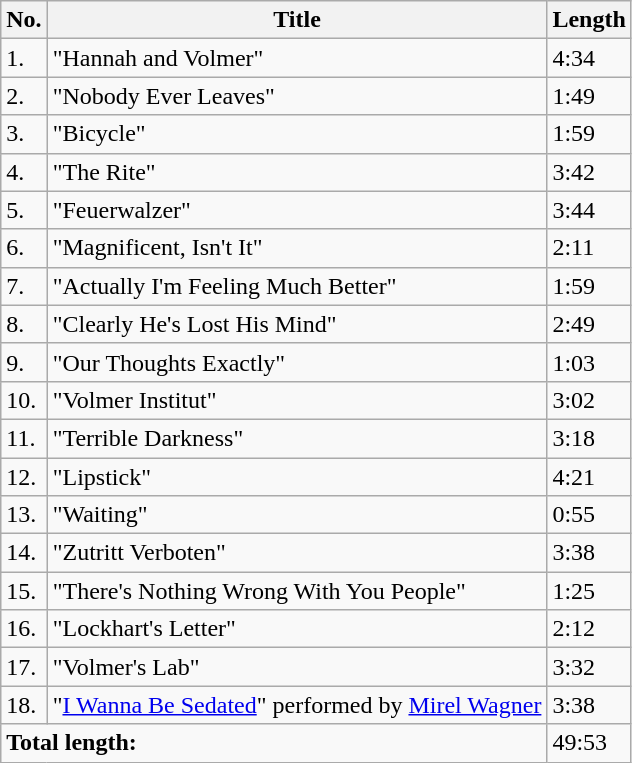<table class="wikitable">
<tr>
<th><abbr>No.</abbr></th>
<th>Title</th>
<th>Length</th>
</tr>
<tr>
<td>1.</td>
<td>"Hannah and Volmer"</td>
<td>4:34</td>
</tr>
<tr>
<td>2.</td>
<td>"Nobody Ever Leaves"</td>
<td>1:49</td>
</tr>
<tr>
<td>3.</td>
<td>"Bicycle"</td>
<td>1:59</td>
</tr>
<tr>
<td>4.</td>
<td>"The Rite"</td>
<td>3:42</td>
</tr>
<tr>
<td>5.</td>
<td>"Feuerwalzer"</td>
<td>3:44</td>
</tr>
<tr>
<td>6.</td>
<td>"Magnificent, Isn't It"</td>
<td>2:11</td>
</tr>
<tr>
<td>7.</td>
<td>"Actually I'm Feeling Much Better"</td>
<td>1:59</td>
</tr>
<tr>
<td>8.</td>
<td>"Clearly He's Lost His Mind"</td>
<td>2:49</td>
</tr>
<tr>
<td>9.</td>
<td>"Our Thoughts Exactly"</td>
<td>1:03</td>
</tr>
<tr>
<td>10.</td>
<td>"Volmer Institut"</td>
<td>3:02</td>
</tr>
<tr>
<td>11.</td>
<td>"Terrible Darkness"</td>
<td>3:18</td>
</tr>
<tr>
<td>12.</td>
<td>"Lipstick"</td>
<td>4:21</td>
</tr>
<tr>
<td>13.</td>
<td>"Waiting"</td>
<td>0:55</td>
</tr>
<tr>
<td>14.</td>
<td>"Zutritt Verboten"</td>
<td>3:38</td>
</tr>
<tr>
<td>15.</td>
<td>"There's Nothing Wrong With You People"</td>
<td>1:25</td>
</tr>
<tr>
<td>16.</td>
<td>"Lockhart's Letter"</td>
<td>2:12</td>
</tr>
<tr>
<td>17.</td>
<td>"Volmer's Lab"</td>
<td>3:32</td>
</tr>
<tr>
<td>18.</td>
<td>"<a href='#'>I Wanna Be Sedated</a>" performed by <a href='#'>Mirel Wagner</a></td>
<td>3:38</td>
</tr>
<tr>
<td colspan="2"><strong>Total length:</strong></td>
<td>49:53</td>
</tr>
</table>
